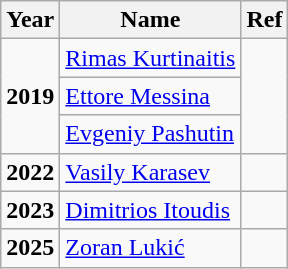<table class="wikitable" style="text-align:center;">
<tr>
<th>Year</th>
<th>Name</th>
<th>Ref</th>
</tr>
<tr>
<td rowspan=3><strong>2019</strong></td>
<td align=left> <a href='#'>Rimas Kurtinaitis</a></td>
<td rowspan=3></td>
</tr>
<tr>
<td align=left> <a href='#'>Ettore Messina</a></td>
</tr>
<tr>
<td align=left> <a href='#'>Evgeniy Pashutin</a></td>
</tr>
<tr>
<td><strong>2022</strong></td>
<td align=left> <a href='#'>Vasily Karasev</a></td>
<td></td>
</tr>
<tr>
<td><strong>2023</strong></td>
<td align=left> <a href='#'>Dimitrios Itoudis</a></td>
<td></td>
</tr>
<tr>
<td><strong>2025</strong></td>
<td align=left> <a href='#'>Zoran Lukić</a></td>
<td></td>
</tr>
</table>
